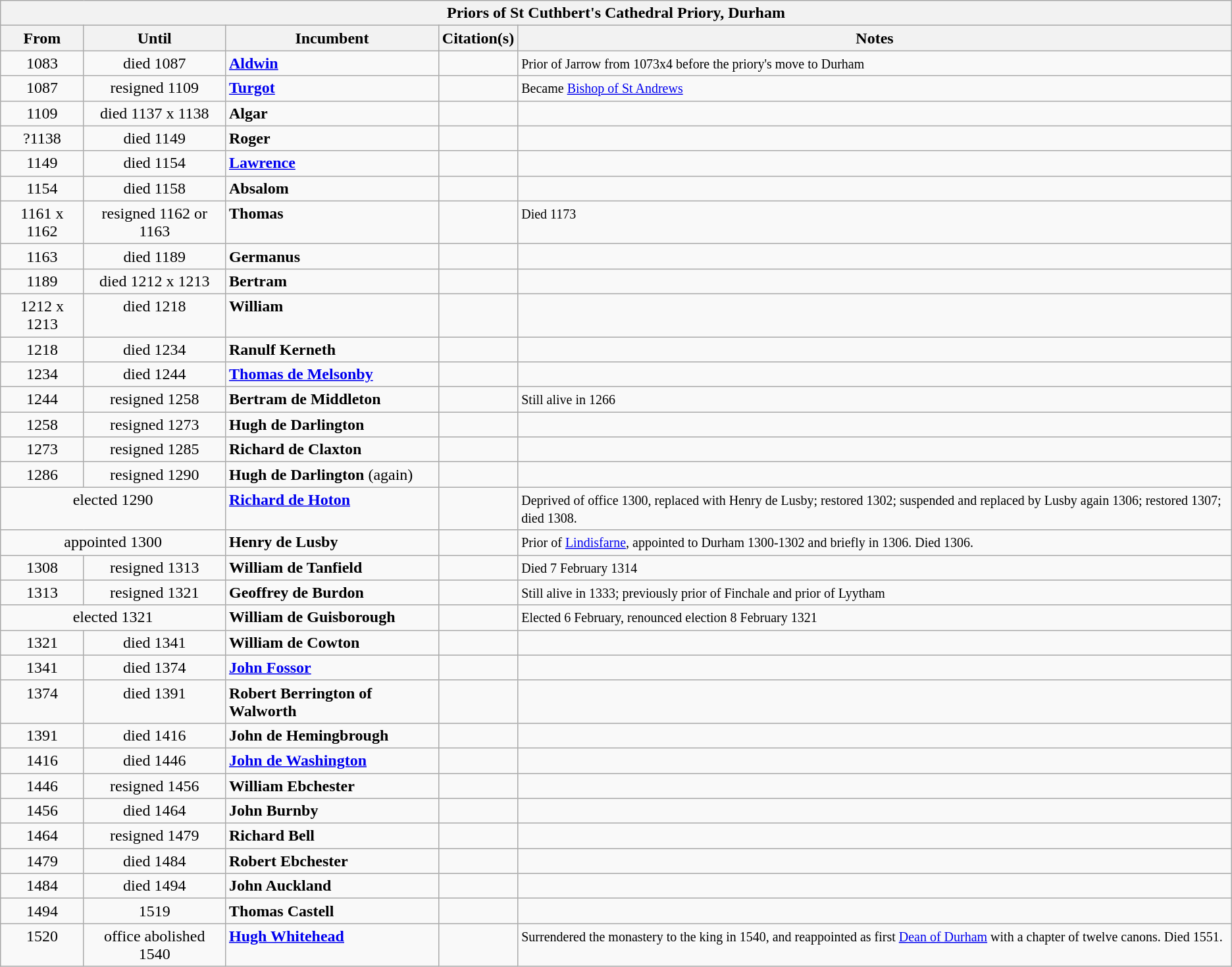<table class="wikitable">
<tr>
<th colspan="5">Priors of St Cuthbert's Cathedral Priory, Durham</th>
</tr>
<tr align=left>
<th>From</th>
<th>Until</th>
<th>Incumbent</th>
<th>Citation(s)</th>
<th>Notes</th>
</tr>
<tr valign=top>
<td align=center>1083</td>
<td align=center>died 1087</td>
<td><strong><a href='#'>Aldwin</a></strong></td>
<td></td>
<td><small>Prior of Jarrow from 1073x4 before the priory's move to Durham</small></td>
</tr>
<tr valign=top>
<td align=center>1087</td>
<td align=center>resigned 1109</td>
<td><strong><a href='#'>Turgot</a></strong></td>
<td></td>
<td><small>Became <a href='#'>Bishop of St Andrews</a></small> </td>
</tr>
<tr valign=top>
<td align=center>1109</td>
<td align=center>died 1137 x 1138</td>
<td><strong>Algar</strong></td>
<td></td>
<td></td>
</tr>
<tr valign=top>
<td align=center>?1138</td>
<td align=center>died 1149</td>
<td><strong>Roger</strong></td>
<td></td>
<td></td>
</tr>
<tr valign=top>
<td align=center>1149</td>
<td align=center>died 1154</td>
<td><strong><a href='#'>Lawrence</a></strong></td>
<td></td>
<td></td>
</tr>
<tr valign=top>
<td align=center>1154</td>
<td align=center>died 1158</td>
<td><strong>Absalom</strong></td>
<td></td>
<td></td>
</tr>
<tr valign=top>
<td align=center>1161 x 1162</td>
<td align=center>resigned 1162 or 1163</td>
<td><strong>Thomas</strong></td>
<td></td>
<td><small>Died 1173</small></td>
</tr>
<tr valign=top>
<td align=center>1163</td>
<td align=center>died 1189</td>
<td><strong>Germanus</strong></td>
<td></td>
<td></td>
</tr>
<tr valign=top>
<td align=center>1189</td>
<td align=center>died 1212 x 1213</td>
<td><strong>Bertram</strong></td>
<td></td>
<td></td>
</tr>
<tr valign=top>
<td align=center>1212 x 1213</td>
<td align=center>died 1218</td>
<td><strong>William</strong></td>
<td></td>
<td></td>
</tr>
<tr valign=top>
<td align=center>1218</td>
<td align=center>died 1234</td>
<td><strong>Ranulf Kerneth</strong></td>
<td></td>
<td></td>
</tr>
<tr valign=top>
<td align=center>1234</td>
<td align=center>died 1244</td>
<td><strong><a href='#'>Thomas de Melsonby</a></strong></td>
<td></td>
<td></td>
</tr>
<tr valign=top>
<td align=center>1244</td>
<td align=center>resigned 1258</td>
<td><strong>Bertram de Middleton</strong></td>
<td></td>
<td><small>Still alive in 1266</small></td>
</tr>
<tr valign=top>
<td align=center>1258</td>
<td align=center>resigned 1273</td>
<td><strong>Hugh de Darlington</strong></td>
<td></td>
<td></td>
</tr>
<tr valign=top>
<td align=center>1273</td>
<td align=center>resigned 1285</td>
<td><strong>Richard de Claxton</strong></td>
<td></td>
<td></td>
</tr>
<tr valign=top>
<td align=center>1286</td>
<td align=center>resigned 1290</td>
<td><strong>Hugh de Darlington</strong> (again)</td>
<td></td>
<td></td>
</tr>
<tr valign=top>
<td colspan=2 align=center>elected 1290</td>
<td><strong><a href='#'>Richard de Hoton</a></strong></td>
<td></td>
<td><small>Deprived of office 1300, replaced with Henry de Lusby; restored 1302; suspended and replaced by Lusby again 1306; restored 1307; died 1308.</small></td>
</tr>
<tr valign=top>
<td colspan=2 align=center>appointed 1300</td>
<td><strong>Henry de Lusby</strong></td>
<td></td>
<td><small>Prior of <a href='#'>Lindisfarne</a>, appointed to Durham 1300-1302 and briefly in 1306. Died 1306.</small></td>
</tr>
<tr valign=top>
<td align=center>1308</td>
<td align=center>resigned 1313</td>
<td><strong>William de Tanfield</strong></td>
<td></td>
<td><small>Died 7 February 1314</small></td>
</tr>
<tr valign=top>
<td align=center>1313</td>
<td align=center>resigned 1321</td>
<td><strong>Geoffrey de Burdon</strong></td>
<td></td>
<td><small>Still alive in 1333; previously prior of Finchale and prior of Lyytham</small></td>
</tr>
<tr valign=top>
<td colspan=2 align=center>elected 1321</td>
<td><strong>William de Guisborough</strong></td>
<td></td>
<td><small>Elected 6 February, renounced election 8 February 1321</small></td>
</tr>
<tr valign=top>
<td align=center>1321</td>
<td align=center>died 1341</td>
<td><strong>William de Cowton</strong></td>
<td></td>
<td></td>
</tr>
<tr valign=top>
<td align=center>1341</td>
<td align=center>died 1374</td>
<td><strong><a href='#'>John Fossor</a></strong></td>
<td></td>
<td></td>
</tr>
<tr valign=top>
<td align=center>1374</td>
<td align=center>died 1391</td>
<td><strong>Robert Berrington of Walworth</strong></td>
<td></td>
<td></td>
</tr>
<tr valign=top>
<td align=center>1391</td>
<td align=center>died 1416</td>
<td><strong>John de Hemingbrough</strong></td>
<td></td>
<td></td>
</tr>
<tr valign=top>
<td align=center>1416</td>
<td align=center>died 1446</td>
<td><strong><a href='#'>John de Washington</a></strong></td>
<td></td>
<td></td>
</tr>
<tr valign=top>
<td align=center>1446</td>
<td align=center>resigned 1456</td>
<td><strong>William Ebchester</strong></td>
<td></td>
<td></td>
</tr>
<tr valign=top>
<td align=center>1456</td>
<td align=center>died 1464</td>
<td><strong>John Burnby</strong></td>
<td></td>
<td></td>
</tr>
<tr valign=top>
<td align=center>1464</td>
<td align=center>resigned 1479</td>
<td><strong>Richard Bell</strong></td>
<td></td>
<td></td>
</tr>
<tr valign=top>
<td align=center>1479</td>
<td align=center>died 1484</td>
<td><strong>Robert Ebchester</strong></td>
<td></td>
<td></td>
</tr>
<tr valign=top>
<td align=center>1484</td>
<td align=center>died 1494</td>
<td><strong>John Auckland</strong></td>
<td></td>
<td></td>
</tr>
<tr valign=top>
<td align=center>1494</td>
<td align=center>1519</td>
<td><strong>Thomas Castell</strong></td>
<td></td>
<td></td>
</tr>
<tr valign=top>
<td align=center>1520</td>
<td align=center>office abolished 1540</td>
<td><strong><a href='#'>Hugh Whitehead</a></strong></td>
<td></td>
<td><small>Surrendered the monastery to the king in 1540, and reappointed as first <a href='#'>Dean of Durham</a> with a chapter of twelve canons. Died 1551.</small></td>
</tr>
</table>
